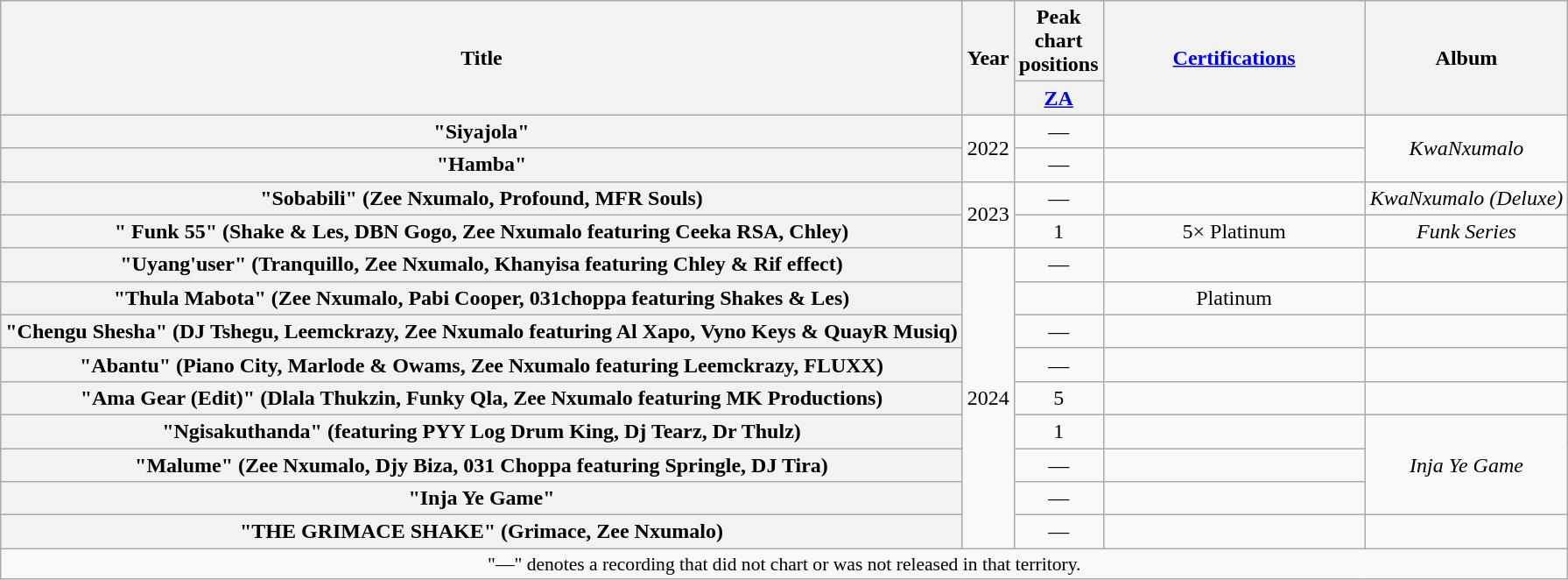<table class="wikitable plainrowheaders" style="text-align:center;">
<tr>
<th scope="col" rowspan="2">Title</th>
<th scope="col" rowspan="2">Year</th>
<th scope="col" colspan="1">Peak chart positions</th>
<th scope="col" rowspan="2" style="width:12em;"><a href='#'>Certifications</a></th>
<th scope="col" rowspan="2">Album</th>
</tr>
<tr>
<th scope="col" style="width:3em;font-size:100%;"><a href='#'>ZA</a><br></th>
</tr>
<tr>
<th scope="row">"Siyajola"</th>
<td rowspan=2>2022</td>
<td>—</td>
<td></td>
<td rowspan=2><em>KwaNxumalo</em></td>
</tr>
<tr>
<th scope="row">"Hamba"</th>
<td>—</td>
<td></td>
</tr>
<tr>
<th scope="row">"Sobabili" (Zee Nxumalo, Profound, MFR Souls)</th>
<td rowspan=2>2023</td>
<td>—</td>
<td></td>
<td><em>KwaNxumalo (Deluxe)</em></td>
</tr>
<tr>
<th scope="row">" Funk 55" (Shake & Les, DBN Gogo, Zee Nxumalo featuring Ceeka RSA, Chley)</th>
<td>1</td>
<td>5× Platinum</td>
<td><em>Funk Series</em></td>
</tr>
<tr>
<th scope="row">"Uyang'user" (Tranquillo, Zee Nxumalo, Khanyisa featuring Chley & Rif effect)</th>
<td rowspan=9>2024</td>
<td>—</td>
<td></td>
<td></td>
</tr>
<tr>
<th scope="row">"Thula Mabota" (Zee Nxumalo, Pabi Cooper, 031choppa featuring Shakes & Les)</th>
<td></td>
<td>Platinum</td>
<td></td>
</tr>
<tr>
<th scope="row">"Chengu Shesha" (DJ Tshegu, Leemckrazy, Zee Nxumalo featuring Al Xapo, Vyno Keys & QuayR Musiq)</th>
<td>—</td>
<td></td>
<td></td>
</tr>
<tr>
<th scope="row">"Abantu" (Piano City, Marlode & Owams, Zee Nxumalo featuring Leemckrazy, FLUXX)</th>
<td>—</td>
<td></td>
<td></td>
</tr>
<tr>
<th scope="row">"Ama Gear (Edit)" (Dlala Thukzin, Funky Qla, Zee Nxumalo featuring MK Productions)</th>
<td>5</td>
<td></td>
<td></td>
</tr>
<tr>
<th scope="row">"Ngisakuthanda" (featuring PYY Log Drum King, Dj Tearz, Dr Thulz)</th>
<td>1</td>
<td></td>
<td rowspan=3><em>Inja Ye Game</em></td>
</tr>
<tr>
<th scope="row">"Malume" (Zee Nxumalo, Djy Biza, 031 Choppa featuring Springle, DJ Tira)</th>
<td>—</td>
<td></td>
</tr>
<tr>
<th scope="row">"Inja Ye Game"</th>
<td>—</td>
<td></td>
</tr>
<tr>
<th scope="row">"THE GRIMACE SHAKE" (Grimace, Zee Nxumalo)</th>
<td>—</td>
<td></td>
<td></td>
</tr>
<tr>
<td colspan="8" style="font-size:90%">"—" denotes a recording that did not chart or was not released in that territory.</td>
</tr>
</table>
